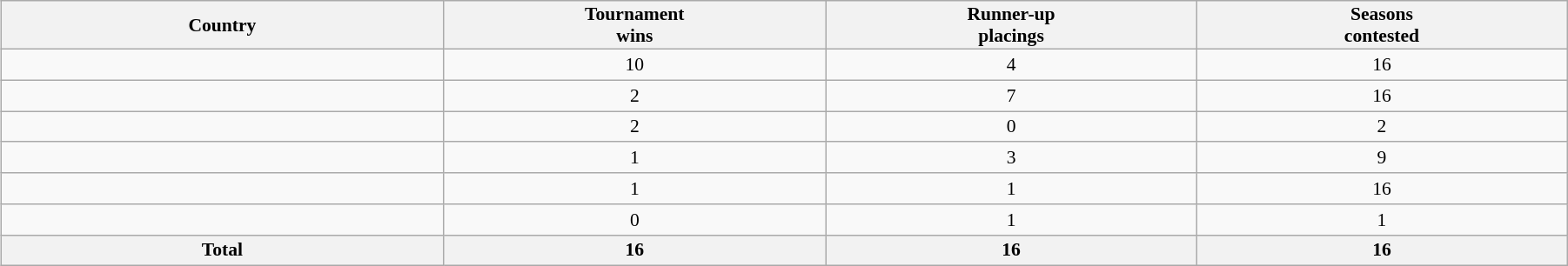<table class="wikitable" style="font-size:90%; text-align:center; margin-left: 15px; margin-right: 5px; width:95%;">
<tr>
<th style="width:7.2em; padding:1px;">Country</th>
<th style="width:6.2em; padding:1px;">Tournament<br>wins</th>
<th style="width:6.0em; padding:1px;">Runner-up<br>placings</th>
<th style="width:6.0em; padding:1px;">Seasons<br>contested</th>
</tr>
<tr>
<td align=left></td>
<td>10</td>
<td>4</td>
<td>16</td>
</tr>
<tr>
<td align=left></td>
<td>2</td>
<td>7</td>
<td>16</td>
</tr>
<tr>
<td align=left></td>
<td>2</td>
<td>0</td>
<td>2</td>
</tr>
<tr>
<td align=left></td>
<td>1</td>
<td>3</td>
<td>9</td>
</tr>
<tr>
<td align=left></td>
<td>1</td>
<td>1</td>
<td>16</td>
</tr>
<tr>
<td align=left></td>
<td>0</td>
<td>1</td>
<td>1</td>
</tr>
<tr>
<th>Total</th>
<th>16</th>
<th>16</th>
<th>16</th>
</tr>
</table>
